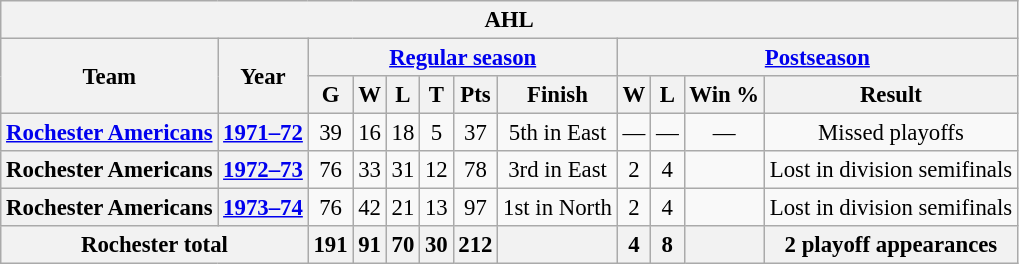<table class="wikitable" style="font-size: 95%; text-align:center;">
<tr>
<th colspan="12">AHL</th>
</tr>
<tr>
<th rowspan="2">Team</th>
<th rowspan="2">Year</th>
<th colspan="6"><a href='#'>Regular season</a></th>
<th colspan="4"><a href='#'>Postseason</a></th>
</tr>
<tr>
<th>G</th>
<th>W</th>
<th>L</th>
<th>T</th>
<th>Pts</th>
<th>Finish</th>
<th>W</th>
<th>L</th>
<th>Win %</th>
<th>Result</th>
</tr>
<tr !>
<th><a href='#'>Rochester Americans</a></th>
<th><a href='#'>1971–72</a></th>
<td>39</td>
<td>16</td>
<td>18</td>
<td>5</td>
<td>37</td>
<td>5th in East</td>
<td>—</td>
<td>—</td>
<td>—</td>
<td>Missed playoffs</td>
</tr>
<tr>
<th>Rochester Americans</th>
<th><a href='#'>1972–73</a></th>
<td>76</td>
<td>33</td>
<td>31</td>
<td>12</td>
<td>78</td>
<td>3rd in East</td>
<td>2</td>
<td>4</td>
<td></td>
<td>Lost in division semifinals</td>
</tr>
<tr>
<th>Rochester Americans</th>
<th><a href='#'>1973–74</a></th>
<td>76</td>
<td>42</td>
<td>21</td>
<td>13</td>
<td>97</td>
<td>1st in North</td>
<td>2</td>
<td>4</td>
<td></td>
<td>Lost in division semifinals</td>
</tr>
<tr>
<th colspan="2">Rochester total</th>
<th>191</th>
<th>91</th>
<th>70</th>
<th>30</th>
<th>212</th>
<th></th>
<th>4</th>
<th>8</th>
<th></th>
<th>2 playoff appearances</th>
</tr>
</table>
